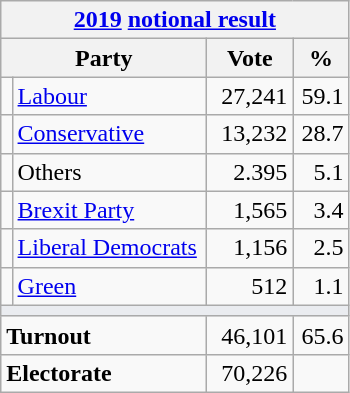<table class="wikitable">
<tr>
<th colspan="4"><a href='#'>2019</a> <a href='#'>notional result</a></th>
</tr>
<tr>
<th bgcolor="#DDDDFF" width="130px" colspan="2">Party</th>
<th bgcolor="#DDDDFF" width="50px">Vote</th>
<th bgcolor="#DDDDFF" width="30px">%</th>
</tr>
<tr>
<td></td>
<td><a href='#'>Labour</a></td>
<td align=right>27,241</td>
<td align=right>59.1</td>
</tr>
<tr>
<td></td>
<td><a href='#'>Conservative</a></td>
<td align=right>13,232</td>
<td align=right>28.7</td>
</tr>
<tr>
<td></td>
<td>Others</td>
<td align=right>2.395</td>
<td align=right>5.1</td>
</tr>
<tr>
<td></td>
<td><a href='#'>Brexit Party</a></td>
<td align=right>1,565</td>
<td align=right>3.4</td>
</tr>
<tr>
<td></td>
<td><a href='#'>Liberal Democrats</a></td>
<td align=right>1,156</td>
<td align=right>2.5</td>
</tr>
<tr>
<td></td>
<td><a href='#'>Green</a></td>
<td align=right>512</td>
<td align=right>1.1</td>
</tr>
<tr>
<td colspan="4" bgcolor="#EAECF0"></td>
</tr>
<tr>
<td colspan="2"><strong>Turnout</strong></td>
<td align=right>46,101</td>
<td align=right>65.6</td>
</tr>
<tr>
<td colspan="2"><strong>Electorate</strong></td>
<td align=right>70,226</td>
</tr>
</table>
